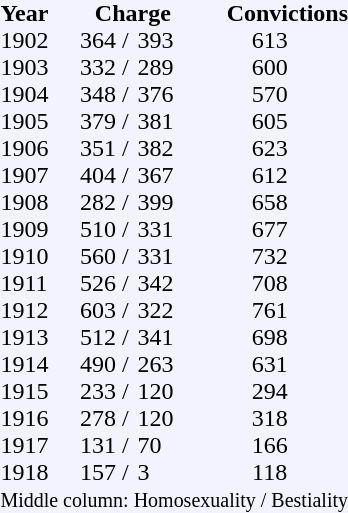<table border="0" align="right" cellspacing="0" cellpadding="0" style="margin:0px 0px 15px 30px; background:#F3F3FF">
<tr>
<th align="left">Year</th>
<th colspan="3" align="center">   Charge </th>
<th valign="top" align="right">Convictions</th>
</tr>
<tr>
<td>1902</td>
<td align="right">364 </td>
<td>/</td>
<td> 393</td>
<td align="center">613</td>
</tr>
<tr>
<td>1903</td>
<td align="right">332 </td>
<td>/</td>
<td> 289</td>
<td align="center">600</td>
</tr>
<tr>
<td>1904</td>
<td align="right">348 </td>
<td>/</td>
<td> 376</td>
<td align="center">570</td>
</tr>
<tr>
<td>1905</td>
<td align="right">379 </td>
<td>/</td>
<td> 381</td>
<td align="center">605</td>
</tr>
<tr>
<td>1906</td>
<td align="right">351 </td>
<td>/</td>
<td> 382</td>
<td align="center">623</td>
</tr>
<tr>
<td>1907</td>
<td align="right">404 </td>
<td>/</td>
<td> 367</td>
<td align="center">612</td>
</tr>
<tr>
<td>1908</td>
<td align="right">282 </td>
<td>/</td>
<td> 399</td>
<td align="center">658</td>
</tr>
<tr>
<td>1909</td>
<td align="right">510 </td>
<td>/</td>
<td> 331</td>
<td align="center">677</td>
</tr>
<tr>
<td>1910</td>
<td align="right">560 </td>
<td>/</td>
<td> 331</td>
<td align="center">732</td>
</tr>
<tr>
<td>1911</td>
<td align="right">526 </td>
<td>/</td>
<td> 342</td>
<td align="center">708</td>
</tr>
<tr>
<td>1912</td>
<td align="right">603 </td>
<td>/</td>
<td> 322</td>
<td align="center">761</td>
</tr>
<tr>
<td>1913</td>
<td align="right">512 </td>
<td>/</td>
<td> 341</td>
<td align="center">698</td>
</tr>
<tr>
<td>1914</td>
<td align="right">490 </td>
<td>/</td>
<td> 263</td>
<td align="center">631</td>
</tr>
<tr>
<td>1915</td>
<td align="right">233 </td>
<td>/</td>
<td> 120</td>
<td align="center">294</td>
</tr>
<tr>
<td>1916</td>
<td align="right">278 </td>
<td>/</td>
<td> 120</td>
<td align="center">318</td>
</tr>
<tr>
<td>1917</td>
<td align="right">131 </td>
<td>/</td>
<td> 70</td>
<td align="center">166</td>
</tr>
<tr>
<td>1918</td>
<td align="right">157 </td>
<td>/</td>
<td> 3</td>
<td align="center">118</td>
</tr>
<tr>
<td colspan="5"><small>Middle column: Homosexuality / Bestiality</small></td>
</tr>
<tr>
</tr>
</table>
